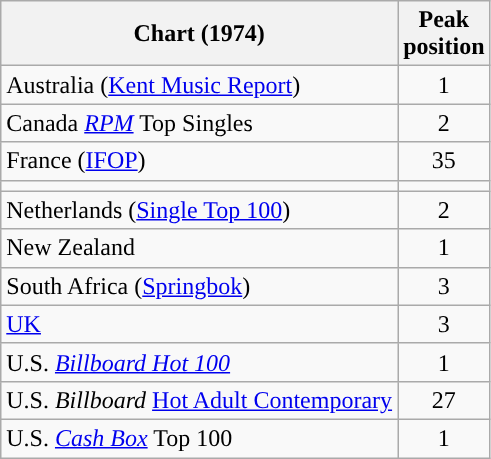<table class="wikitable sortable">
<tr>
<th align="left">Chart (1974)</th>
<th align="left">Peak<br>position</th>
</tr>
<tr>
<td>Australia (<a href='#'>Kent Music Report</a>)</td>
<td style="text-align:center;">1</td>
</tr>
<tr>
<td align="left">Canada <a href='#'><em>RPM</em></a> Top Singles</td>
<td style="text-align:center;">2</td>
</tr>
<tr>
<td>France (<a href='#'>IFOP</a>)</td>
<td align="center">35</td>
</tr>
<tr>
<td></td>
</tr>
<tr>
<td>Netherlands (<a href='#'>Single Top 100</a>)</td>
<td align="center">2</td>
</tr>
<tr>
<td align="left">New Zealand</td>
<td style="text-align:center;">1</td>
</tr>
<tr>
<td>South Africa (<a href='#'>Springbok</a>)</td>
<td align="center">3</td>
</tr>
<tr>
<td align="left"><a href='#'>UK</a></td>
<td style="text-align:center;">3</td>
</tr>
<tr>
<td align="left">U.S. <em><a href='#'>Billboard Hot 100</a></em></td>
<td style="text-align:center;">1</td>
</tr>
<tr>
<td align="left">U.S. <em>Billboard</em> <a href='#'>Hot Adult Contemporary</a></td>
<td style="text-align:center;">27</td>
</tr>
<tr>
<td>U.S. <a href='#'><em>Cash Box</em></a> Top 100</td>
<td align="center">1</td>
</tr>
</table>
